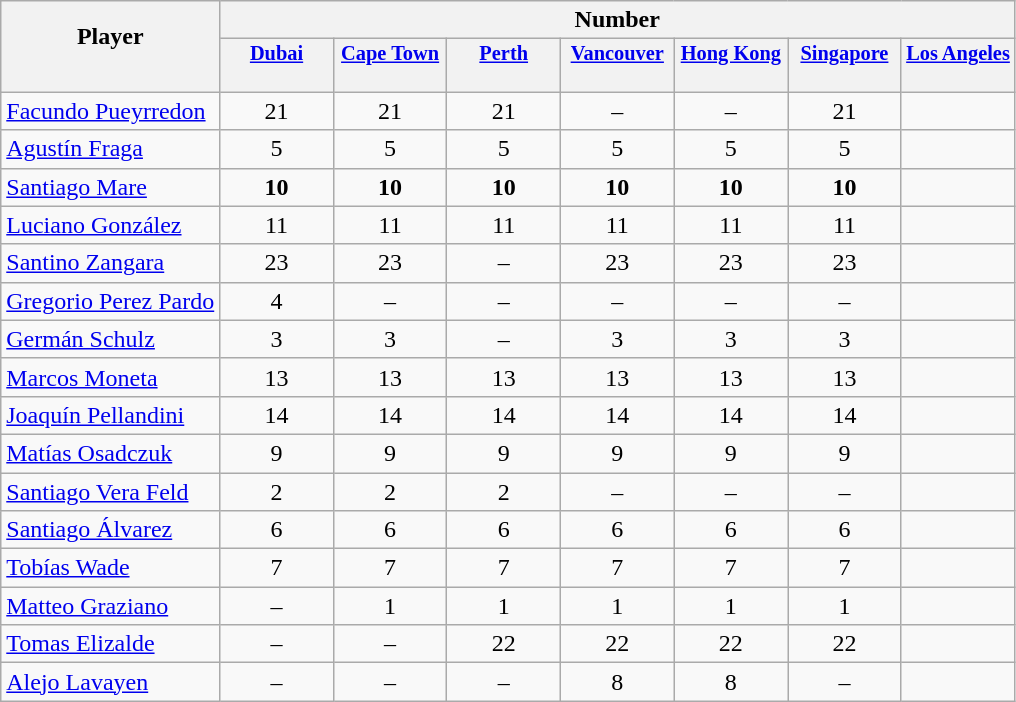<table class="wikitable sortable" style="text-align:center;">
<tr>
<th rowspan="2" style="border-bottom:0px;">Player</th>
<th colspan="7">Number</th>
</tr>
<tr>
<th valign="top" style="width:5.2em; border-bottom:0px; padding:2px; font-size:85%;"><a href='#'>Dubai</a></th>
<th valign="top" style="width:5.2em; border-bottom:0px; padding:2px; font-size:85%;"><a href='#'>Cape Town</a></th>
<th valign="top" style="width:5.2em; border-bottom:0px; padding:2px; font-size:85%;"><a href='#'>Perth</a></th>
<th valign="top" style="width:5.2em; border-bottom:0px; padding:2px; font-size:85%;"><a href='#'>Vancouver</a></th>
<th valign="top" style="width:5.2em; border-bottom:0px; padding:2px; font-size:85%;"><a href='#'>Hong Kong</a></th>
<th valign="top" style="width:5.2em; border-bottom:0px; padding:2px; font-size:85%;"><a href='#'>Singapore</a></th>
<th valign="top" style="width:5.2em; border-bottom:0px; padding:2px; font-size:85%;"><a href='#'>Los Angeles</a></th>
</tr>
<tr style="line-height:8px;">
<th style="border-top:0px;"> </th>
<th style="border-top:0px;"></th>
<th data-sort-type="number" style="border-top:0px;"></th>
<th data-sort-type="number" style="border-top:0px;"></th>
<th data-sort-type="number" style="border-top:0px;"></th>
<th data-sort-type="number" style="border-top:0px;"></th>
<th data-sort-type="number" style="border-top:0px;"></th>
<th data-sort-type="number" style="border-top:0px;"></th>
</tr>
<tr>
<td align="left"><a href='#'>Facundo Pueyrredon</a></td>
<td>21</td>
<td>21</td>
<td>21</td>
<td>–</td>
<td>–</td>
<td>21</td>
<td></td>
</tr>
<tr>
<td align="left"><a href='#'>Agustín Fraga</a></td>
<td>5</td>
<td>5</td>
<td>5</td>
<td>5</td>
<td>5</td>
<td>5</td>
<td></td>
</tr>
<tr>
<td align="left"><a href='#'>Santiago Mare</a></td>
<td><strong>10</strong></td>
<td><strong>10</strong></td>
<td><strong>10</strong></td>
<td><strong>10</strong></td>
<td><strong>10</strong></td>
<td><strong>10</strong></td>
<td></td>
</tr>
<tr>
<td align="left"><a href='#'>Luciano González</a></td>
<td>11</td>
<td>11</td>
<td>11</td>
<td>11</td>
<td>11</td>
<td>11</td>
<td></td>
</tr>
<tr>
<td align="left"><a href='#'>Santino Zangara</a></td>
<td>23</td>
<td>23</td>
<td>–</td>
<td>23</td>
<td>23</td>
<td>23</td>
<td></td>
</tr>
<tr>
<td align="left"><a href='#'>Gregorio Perez Pardo</a></td>
<td>4</td>
<td>–</td>
<td>–</td>
<td>–</td>
<td>–</td>
<td>–</td>
<td></td>
</tr>
<tr>
<td align="left"><a href='#'>Germán Schulz</a></td>
<td>3</td>
<td>3</td>
<td>–</td>
<td>3</td>
<td>3</td>
<td>3</td>
<td></td>
</tr>
<tr>
<td align="left"><a href='#'>Marcos Moneta</a></td>
<td>13</td>
<td>13</td>
<td>13</td>
<td>13</td>
<td>13</td>
<td>13</td>
<td></td>
</tr>
<tr>
<td align="left"><a href='#'>Joaquín Pellandini</a></td>
<td>14</td>
<td>14</td>
<td>14</td>
<td>14</td>
<td>14</td>
<td>14</td>
<td></td>
</tr>
<tr>
<td align="left"><a href='#'>Matías Osadczuk</a></td>
<td>9</td>
<td>9</td>
<td>9</td>
<td>9</td>
<td>9</td>
<td>9</td>
<td></td>
</tr>
<tr>
<td align="left"><a href='#'>Santiago Vera Feld</a></td>
<td>2</td>
<td>2</td>
<td>2</td>
<td>–</td>
<td>–</td>
<td>–</td>
<td></td>
</tr>
<tr>
<td align="left"><a href='#'>Santiago Álvarez</a></td>
<td>6</td>
<td>6</td>
<td>6</td>
<td>6</td>
<td>6</td>
<td>6</td>
<td></td>
</tr>
<tr>
<td align="left"><a href='#'>Tobías Wade</a></td>
<td>7</td>
<td>7</td>
<td>7</td>
<td>7</td>
<td>7</td>
<td>7</td>
<td></td>
</tr>
<tr>
<td align="left"><a href='#'>Matteo Graziano</a></td>
<td>–</td>
<td>1</td>
<td>1</td>
<td>1</td>
<td>1</td>
<td>1</td>
<td></td>
</tr>
<tr>
<td align="left"><a href='#'>Tomas Elizalde</a></td>
<td>–</td>
<td>–</td>
<td>22</td>
<td>22</td>
<td>22</td>
<td>22</td>
<td></td>
</tr>
<tr>
<td align="left"><a href='#'>Alejo Lavayen</a></td>
<td>–</td>
<td>–</td>
<td>–</td>
<td>8</td>
<td>8</td>
<td>–</td>
<td></td>
</tr>
</table>
